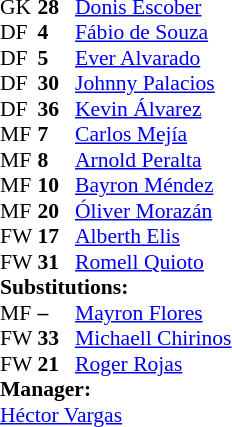<table style = "font-size: 90%" cellspacing = "0" cellpadding = "0">
<tr>
<td colspan = 4></td>
</tr>
<tr>
<th style="width:25px;"></th>
<th style="width:25px;"></th>
</tr>
<tr>
<td>GK</td>
<td><strong>28</strong></td>
<td> <a href='#'>Donis Escober</a></td>
</tr>
<tr>
<td>DF</td>
<td><strong>4</strong></td>
<td> <a href='#'>Fábio de Souza</a></td>
</tr>
<tr>
<td>DF</td>
<td><strong>5</strong></td>
<td> <a href='#'>Ever Alvarado</a></td>
<td></td>
<td></td>
</tr>
<tr>
<td>DF</td>
<td><strong>30</strong></td>
<td> <a href='#'>Johnny Palacios</a></td>
</tr>
<tr>
<td>DF</td>
<td><strong>36</strong></td>
<td> <a href='#'>Kevin Álvarez</a></td>
</tr>
<tr>
<td>MF</td>
<td><strong>7</strong></td>
<td> <a href='#'>Carlos Mejía</a></td>
<td></td>
<td></td>
</tr>
<tr>
<td>MF</td>
<td><strong>8</strong></td>
<td> <a href='#'>Arnold Peralta</a></td>
<td></td>
<td></td>
<td></td>
<td></td>
</tr>
<tr>
<td>MF</td>
<td><strong>10</strong></td>
<td> <a href='#'>Bayron Méndez</a></td>
</tr>
<tr>
<td>MF</td>
<td><strong>20</strong></td>
<td> <a href='#'>Óliver Morazán</a></td>
</tr>
<tr>
<td>FW</td>
<td><strong>17</strong></td>
<td> <a href='#'>Alberth Elis</a></td>
</tr>
<tr>
<td>FW</td>
<td><strong>31</strong></td>
<td> <a href='#'>Romell Quioto</a></td>
<td></td>
<td></td>
</tr>
<tr>
<td colspan = 3><strong>Substitutions:</strong></td>
</tr>
<tr>
<td>MF</td>
<td><strong>–</strong></td>
<td> <a href='#'>Mayron Flores</a></td>
<td></td>
<td></td>
</tr>
<tr>
<td>FW</td>
<td><strong>33</strong></td>
<td> <a href='#'>Michaell Chirinos</a></td>
<td></td>
<td></td>
</tr>
<tr>
<td>FW</td>
<td><strong>21</strong></td>
<td> <a href='#'>Roger Rojas</a></td>
<td></td>
<td></td>
</tr>
<tr>
<td colspan = 3><strong>Manager:</strong></td>
</tr>
<tr>
<td colspan = 3> <a href='#'>Héctor Vargas</a></td>
</tr>
</table>
